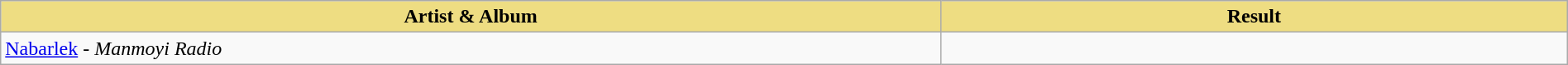<table class="wikitable" width=100%>
<tr>
<th style="width:15%;background:#EEDD82;">Artist & Album</th>
<th style="width:10%;background:#EEDD82;">Result</th>
</tr>
<tr>
<td><a href='#'>Nabarlek</a> - <em>Manmoyi Radio</em></td>
<td></td>
</tr>
</table>
